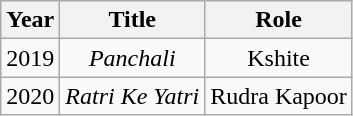<table class="wikitable" style="text-align:center;">
<tr>
<th>Year</th>
<th>Title</th>
<th>Role</th>
</tr>
<tr>
<td>2019</td>
<td><em>Panchali</em></td>
<td>Kshite</td>
</tr>
<tr>
<td>2020</td>
<td><em>Ratri Ke Yatri</em></td>
<td>Rudra Kapoor</td>
</tr>
</table>
